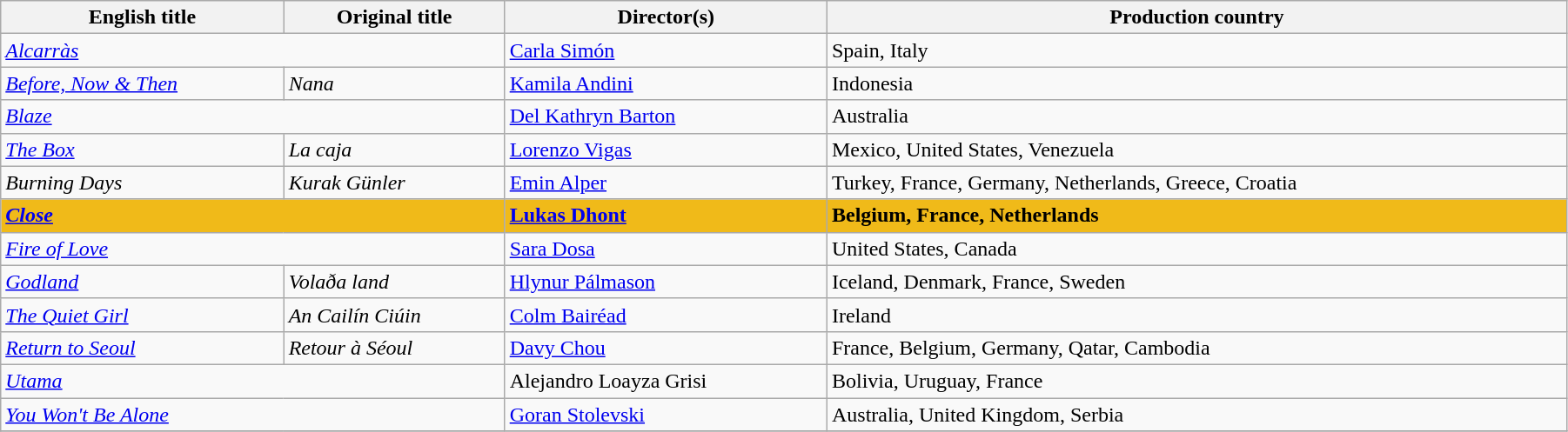<table class="wikitable" style="width:95%; margin-bottom:2px">
<tr>
<th>English title</th>
<th>Original title</th>
<th>Director(s)</th>
<th>Production country</th>
</tr>
<tr>
<td colspan="2"><em><a href='#'>Alcarràs</a></em></td>
<td><a href='#'>Carla Simón</a></td>
<td>Spain, Italy</td>
</tr>
<tr>
<td><em><a href='#'>Before, Now & Then</a></em></td>
<td><em>Nana</em></td>
<td><a href='#'>Kamila Andini</a></td>
<td>Indonesia</td>
</tr>
<tr>
<td colspan="2"><em><a href='#'>Blaze</a></em></td>
<td><a href='#'>Del Kathryn Barton</a></td>
<td>Australia</td>
</tr>
<tr>
<td><em><a href='#'>The Box</a></em></td>
<td><em>La caja</em></td>
<td><a href='#'>Lorenzo Vigas</a></td>
<td>Mexico, United States, Venezuela</td>
</tr>
<tr>
<td><em>Burning Days</em></td>
<td><em>Kurak Günler</em></td>
<td><a href='#'>Emin Alper</a></td>
<td>Turkey, France, Germany, Netherlands, Greece, Croatia</td>
</tr>
<tr style="background:#F0BA19;font-weight: bold;">
<td colspan="2"><em><a href='#'>Close</a></em></td>
<td><a href='#'>Lukas Dhont</a></td>
<td>Belgium, France, Netherlands</td>
</tr>
<tr>
<td colspan="2"><em><a href='#'>Fire of Love</a></em></td>
<td><a href='#'>Sara Dosa</a></td>
<td>United States, Canada</td>
</tr>
<tr>
<td><em><a href='#'>Godland</a></em></td>
<td><em>Volaða land</em></td>
<td><a href='#'>Hlynur Pálmason</a></td>
<td>Iceland, Denmark, France, Sweden</td>
</tr>
<tr>
<td><em><a href='#'>The Quiet Girl</a></em></td>
<td><em>An Cailín Ciúin</em></td>
<td><a href='#'>Colm Bairéad</a></td>
<td>Ireland</td>
</tr>
<tr>
<td><em><a href='#'>Return to Seoul</a></em></td>
<td><em>Retour à Séoul</em></td>
<td><a href='#'>Davy Chou</a></td>
<td>France, Belgium, Germany, Qatar, Cambodia</td>
</tr>
<tr>
<td colspan="2"><em><a href='#'>Utama</a></em></td>
<td>Alejandro Loayza Grisi</td>
<td>Bolivia, Uruguay, France</td>
</tr>
<tr>
<td colspan="2"><em><a href='#'>You Won't Be Alone</a></em></td>
<td><a href='#'>Goran Stolevski</a></td>
<td>Australia, United Kingdom, Serbia</td>
</tr>
<tr>
</tr>
</table>
